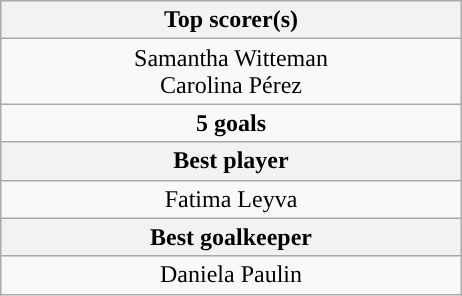<table class="wikitable" style="margin: 1em auto 1em auto;">
<tr>
<th width=300>Top scorer(s)</th>
</tr>
<tr align=center style="background:">
<td style="text-align:center;"> Samantha Witteman<br> Carolina Pérez</td>
</tr>
<tr>
<td style="text-align:center;"><strong>5 goals</strong></td>
</tr>
<tr>
<th>Best player</th>
</tr>
<tr>
<td style="text-align:center;"> Fatima Leyva</td>
</tr>
<tr>
<th>Best goalkeeper</th>
</tr>
<tr>
<td style="text-align:center;"> Daniela Paulin</td>
</tr>
</table>
